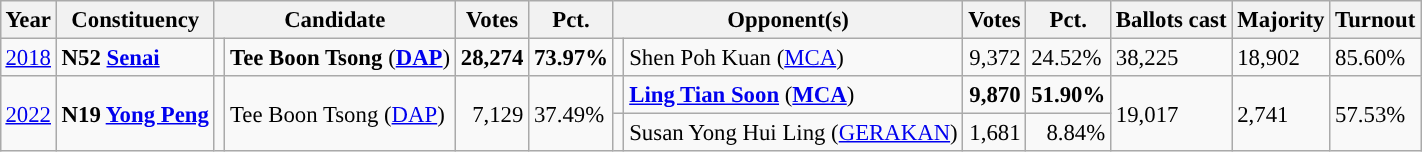<table class="wikitable" style="margin:0.5em ; font-size:95%">
<tr>
<th>Year</th>
<th>Constituency</th>
<th colspan="2">Candidate</th>
<th>Votes</th>
<th>Pct.</th>
<th colspan="2">Opponent(s)</th>
<th>Votes</th>
<th>Pct.</th>
<th>Ballots cast</th>
<th>Majority</th>
<th>Turnout</th>
</tr>
<tr>
<td><a href='#'>2018</a></td>
<td><strong>N52 <a href='#'>Senai</a></strong></td>
<td></td>
<td><strong>Tee Boon Tsong</strong> (<a href='#'><strong>DAP</strong></a>)</td>
<td align=right><strong>28,274</strong></td>
<td><strong>73.97%</strong></td>
<td></td>
<td>Shen Poh Kuan (<a href='#'>MCA</a>)</td>
<td align=right>9,372</td>
<td>24.52%</td>
<td>38,225</td>
<td>18,902</td>
<td>85.60%</td>
</tr>
<tr>
<td rowspan=2><a href='#'>2022</a></td>
<td rowspan=2><strong>N19 <a href='#'>Yong Peng</a></strong></td>
<td rowspan=2 ></td>
<td rowspan=2>Tee Boon Tsong (<a href='#'>DAP</a>)</td>
<td rowspan=2 align=right>7,129</td>
<td rowspan=2>37.49%</td>
<td></td>
<td><strong><a href='#'>Ling Tian Soon</a></strong> (<a href='#'><strong>MCA</strong></a>)</td>
<td align=right><strong>9,870</strong></td>
<td><strong>51.90%</strong></td>
<td rowspan=2>19,017</td>
<td rowspan=2>2,741</td>
<td rowspan=2>57.53%</td>
</tr>
<tr>
<td></td>
<td>Susan Yong Hui Ling (<a href='#'>GERAKAN</a>)</td>
<td align=right>1,681</td>
<td align=right>8.84%</td>
</tr>
</table>
